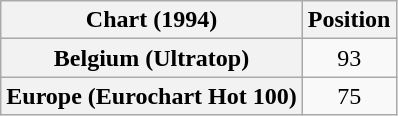<table class="wikitable plainrowheaders" style="text-align:center">
<tr>
<th>Chart (1994)</th>
<th>Position</th>
</tr>
<tr>
<th scope="row">Belgium (Ultratop)</th>
<td>93</td>
</tr>
<tr>
<th scope="row">Europe (Eurochart Hot 100)</th>
<td>75</td>
</tr>
</table>
